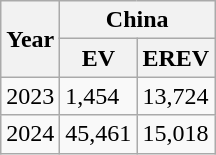<table class="wikitable">
<tr>
<th rowspan="2">Year</th>
<th colspan="2">China</th>
</tr>
<tr>
<th>EV</th>
<th>EREV</th>
</tr>
<tr>
<td>2023</td>
<td>1,454</td>
<td>13,724</td>
</tr>
<tr>
<td>2024</td>
<td>45,461</td>
<td>15,018</td>
</tr>
</table>
